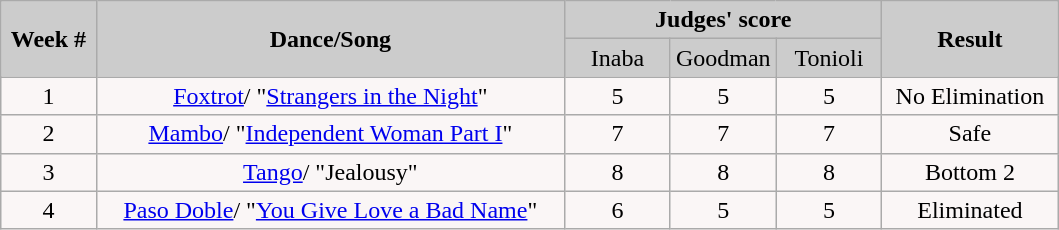<table class="wikitable" style="float:left;">
<tr style="text-align:Center; background:#ccc;">
<td rowspan="2"><strong>Week #</strong></td>
<td rowspan="2"><strong>Dance/Song</strong></td>
<td colspan="3"><strong>Judges' score</strong></td>
<td rowspan="2"><strong>Result</strong></td>
</tr>
<tr style="text-align:center; background:#ccc;">
<td style="width:10%; ">Inaba</td>
<td style="width:10%; ">Goodman</td>
<td style="width:10%; ">Tonioli</td>
</tr>
<tr style="text-align:center; background:#faf6f6;">
<td>1</td>
<td><a href='#'>Foxtrot</a>/ "<a href='#'>Strangers in the Night</a>"</td>
<td>5</td>
<td>5</td>
<td>5</td>
<td>No Elimination</td>
</tr>
<tr style="text-align:center; background:#faf6f6;">
<td>2</td>
<td><a href='#'>Mambo</a>/ "<a href='#'>Independent Woman Part I</a>"</td>
<td>7</td>
<td>7</td>
<td>7</td>
<td>Safe</td>
</tr>
<tr style="text-align:center; background:#faf6f6;">
<td>3</td>
<td><a href='#'>Tango</a>/ "Jealousy"</td>
<td>8</td>
<td>8</td>
<td>8</td>
<td>Bottom 2</td>
</tr>
<tr>
<td style="text-align:center; background:#faf6f6;">4</td>
<td style="text-align:center; background:#faf6f6;"><a href='#'>Paso Doble</a>/ "<a href='#'>You Give Love a Bad Name</a>"</td>
<td style="text-align:center; background:#faf6f6;">6</td>
<td style="text-align:center; background:#faf6f6;">5</td>
<td style="text-align:center; background:#faf6f6;">5</td>
<td style="text-align:center; background:#faf6f6;">Eliminated</td>
</tr>
</table>
